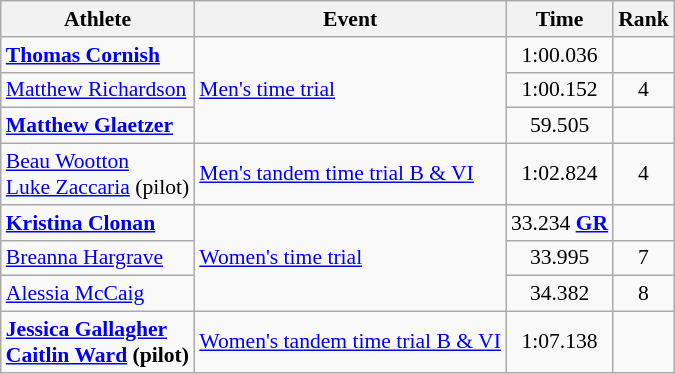<table class=wikitable style=font-size:90%;text-align:center>
<tr>
<th>Athlete</th>
<th>Event</th>
<th>Time</th>
<th>Rank</th>
</tr>
<tr>
<td align=left><strong><a href='#'>Thomas Cornish</a></strong></td>
<td align=left rowspan=3><a href='#'>Men's time trial</a></td>
<td>1:00.036</td>
<td></td>
</tr>
<tr>
<td align=left><a href='#'>Matthew Richardson</a></td>
<td>1:00.152</td>
<td>4</td>
</tr>
<tr>
<td align=left><strong><a href='#'>Matthew Glaetzer</a></strong></td>
<td>59.505</td>
<td></td>
</tr>
<tr>
<td align=left><a href='#'>Beau Wootton</a><br><a href='#'>Luke Zaccaria</a> (pilot)</td>
<td align=left><a href='#'>Men's tandem time trial B & VI</a></td>
<td>1:02.824</td>
<td>4</td>
</tr>
<tr>
<td align=left><strong><a href='#'>Kristina Clonan</a></strong></td>
<td align=left rowspan=3><a href='#'>Women's time trial</a></td>
<td>33.234 <strong><a href='#'>GR</a></strong></td>
<td></td>
</tr>
<tr>
<td align=left><a href='#'>Breanna Hargrave</a></td>
<td>33.995</td>
<td>7</td>
</tr>
<tr>
<td align=left><a href='#'>Alessia McCaig</a></td>
<td>34.382</td>
<td>8</td>
</tr>
<tr>
<td align=left><strong><a href='#'>Jessica Gallagher</a><br><a href='#'>Caitlin Ward</a> (pilot)</strong></td>
<td align=left><a href='#'>Women's tandem time trial B & VI</a></td>
<td>1:07.138</td>
<td></td>
</tr>
</table>
